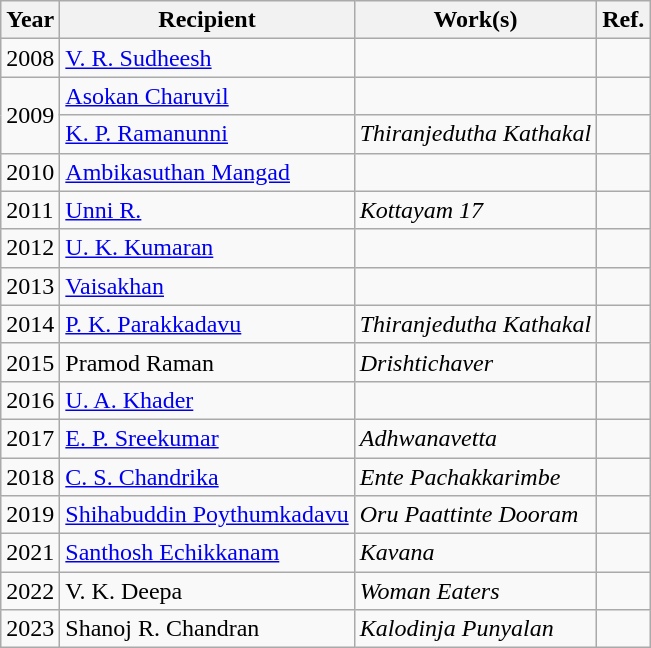<table class="wikitable">
<tr>
<th>Year</th>
<th>Recipient</th>
<th>Work(s)</th>
<th>Ref.</th>
</tr>
<tr>
<td>2008</td>
<td><a href='#'>V. R. Sudheesh</a></td>
<td></td>
<td></td>
</tr>
<tr>
<td rowspan=2>2009</td>
<td><a href='#'>Asokan Charuvil</a></td>
<td></td>
<td></td>
</tr>
<tr>
<td><a href='#'>K. P. Ramanunni</a></td>
<td><em>Thiranjedutha Kathakal</em></td>
<td></td>
</tr>
<tr>
<td>2010</td>
<td><a href='#'>Ambikasuthan Mangad</a></td>
<td></td>
<td></td>
</tr>
<tr>
<td>2011</td>
<td><a href='#'>Unni R.</a></td>
<td><em>Kottayam 17</em></td>
<td></td>
</tr>
<tr>
<td>2012</td>
<td><a href='#'>U. K. Kumaran</a></td>
<td></td>
<td></td>
</tr>
<tr>
<td>2013</td>
<td><a href='#'>Vaisakhan</a></td>
<td></td>
<td></td>
</tr>
<tr>
<td>2014</td>
<td><a href='#'>P. K. Parakkadavu</a></td>
<td><em>Thiranjedutha Kathakal</em></td>
<td></td>
</tr>
<tr>
<td>2015</td>
<td>Pramod Raman</td>
<td><em>Drishtichaver</em></td>
<td></td>
</tr>
<tr>
<td>2016</td>
<td><a href='#'>U. A. Khader</a></td>
<td></td>
<td></td>
</tr>
<tr>
<td>2017</td>
<td><a href='#'>E. P. Sreekumar</a></td>
<td><em>Adhwanavetta</em></td>
<td></td>
</tr>
<tr>
<td>2018</td>
<td><a href='#'>C. S. Chandrika</a></td>
<td><em>Ente Pachakkarimbe</em></td>
<td></td>
</tr>
<tr>
<td>2019</td>
<td><a href='#'>Shihabuddin Poythumkadavu</a></td>
<td><em>Oru Paattinte Dooram</em></td>
<td></td>
</tr>
<tr>
<td>2021</td>
<td><a href='#'>Santhosh Echikkanam</a></td>
<td><em>Kavana</em></td>
<td></td>
</tr>
<tr>
<td>2022</td>
<td>V. K. Deepa</td>
<td><em>Woman Eaters</em></td>
<td></td>
</tr>
<tr>
<td>2023</td>
<td>Shanoj R. Chandran</td>
<td><em>Kalodinja Punyalan</em></td>
<td></td>
</tr>
</table>
